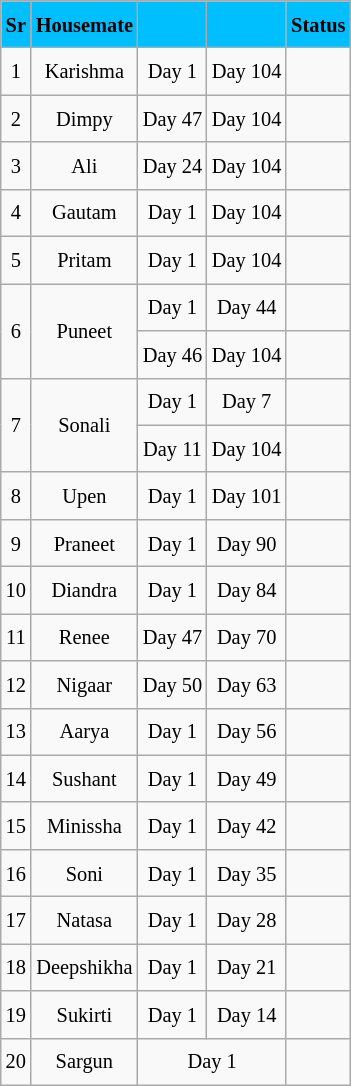<table class="wikitable sortable" style=" text-align:center; font-size:85%;  line-height:25px; width:auto;">
<tr>
<th scope="col" style="background:#00BFFF; color:#000;">Sr</th>
<th scope="col" style="background:#00BFFF; color:#000;">Housemate</th>
<th scope="col" style="background:#00BFFF; color:#000;"></th>
<th scope="col" style="background:#00BFFF; color:#000;"></th>
<th scope="col" style="background:#00BFFF; color:#000;">Status</th>
</tr>
<tr>
<td>1</td>
<td>Karishma</td>
<td>Day 1</td>
<td>Day 104</td>
<td></td>
</tr>
<tr>
<td>2</td>
<td>Dimpy</td>
<td>Day 47</td>
<td>Day 104</td>
<td></td>
</tr>
<tr>
<td>3</td>
<td>Ali</td>
<td>Day 24</td>
<td>Day 104</td>
<td></td>
</tr>
<tr>
<td>4</td>
<td>Gautam</td>
<td>Day 1</td>
<td>Day 104</td>
<td></td>
</tr>
<tr>
<td>5</td>
<td>Pritam</td>
<td>Day 1</td>
<td>Day 104</td>
<td></td>
</tr>
<tr>
<td rowspan="2">6</td>
<td rowspan="2">Puneet</td>
<td>Day 1</td>
<td>Day 44</td>
<td></td>
</tr>
<tr>
<td>Day 46</td>
<td>Day 104</td>
<td></td>
</tr>
<tr>
<td rowspan="2">7</td>
<td rowspan="2">Sonali</td>
<td>Day 1</td>
<td>Day 7</td>
<td></td>
</tr>
<tr>
<td>Day 11</td>
<td>Day 104</td>
<td></td>
</tr>
<tr>
<td>8</td>
<td>Upen</td>
<td>Day 1</td>
<td>Day 101</td>
<td></td>
</tr>
<tr>
<td>9</td>
<td>Praneet</td>
<td>Day 1</td>
<td>Day 90</td>
<td></td>
</tr>
<tr>
<td>10</td>
<td>Diandra</td>
<td>Day 1</td>
<td>Day 84</td>
<td></td>
</tr>
<tr>
<td>11</td>
<td>Renee</td>
<td>Day 47</td>
<td>Day 70</td>
<td></td>
</tr>
<tr>
<td>12</td>
<td>Nigaar</td>
<td>Day 50</td>
<td>Day 63</td>
<td></td>
</tr>
<tr>
<td>13</td>
<td>Aarya</td>
<td>Day 1</td>
<td>Day 56</td>
<td></td>
</tr>
<tr>
<td>14</td>
<td>Sushant</td>
<td>Day 1</td>
<td>Day 49</td>
<td></td>
</tr>
<tr>
<td>15</td>
<td>Minissha</td>
<td>Day 1</td>
<td>Day 42</td>
<td></td>
</tr>
<tr>
<td>16</td>
<td>Soni</td>
<td>Day 1</td>
<td>Day 35</td>
<td></td>
</tr>
<tr>
<td>17</td>
<td>Natasa</td>
<td>Day 1</td>
<td>Day 28</td>
<td></td>
</tr>
<tr>
<td>18</td>
<td>Deepshikha</td>
<td>Day 1</td>
<td>Day 21</td>
<td></td>
</tr>
<tr>
<td>19</td>
<td>Sukirti</td>
<td>Day 1</td>
<td>Day 14</td>
<td></td>
</tr>
<tr>
<td>20</td>
<td>Sargun</td>
<td colspan="2">Day 1</td>
<td></td>
</tr>
</table>
